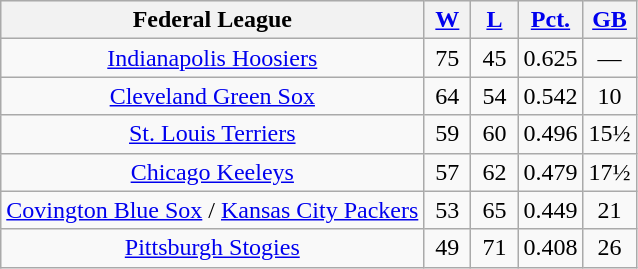<table class="wikitable" style="text-align:center;">
<tr style="background:#efefef;">
<th>Federal League</th>
<th><a href='#'>W</a></th>
<th><a href='#'>L</a></th>
<th><a href='#'>Pct.</a></th>
<th><a href='#'>GB</a></th>
</tr>
<tr>
<td><a href='#'>Indianapolis Hoosiers</a></td>
<td> 75 </td>
<td> 45 </td>
<td>0.625</td>
<td>—</td>
</tr>
<tr>
<td><a href='#'>Cleveland Green Sox</a></td>
<td>64</td>
<td>54</td>
<td>0.542</td>
<td>10</td>
</tr>
<tr>
<td><a href='#'>St. Louis Terriers</a></td>
<td>59</td>
<td>60</td>
<td>0.496</td>
<td>15½</td>
</tr>
<tr>
<td><a href='#'>Chicago Keeleys</a></td>
<td>57</td>
<td>62</td>
<td>0.479</td>
<td>17½</td>
</tr>
<tr>
<td><a href='#'>Covington Blue Sox</a> / <a href='#'>Kansas City Packers</a></td>
<td>53</td>
<td>65</td>
<td>0.449</td>
<td>21</td>
</tr>
<tr>
<td><a href='#'>Pittsburgh Stogies</a></td>
<td>49</td>
<td>71</td>
<td>0.408</td>
<td>26</td>
</tr>
</table>
